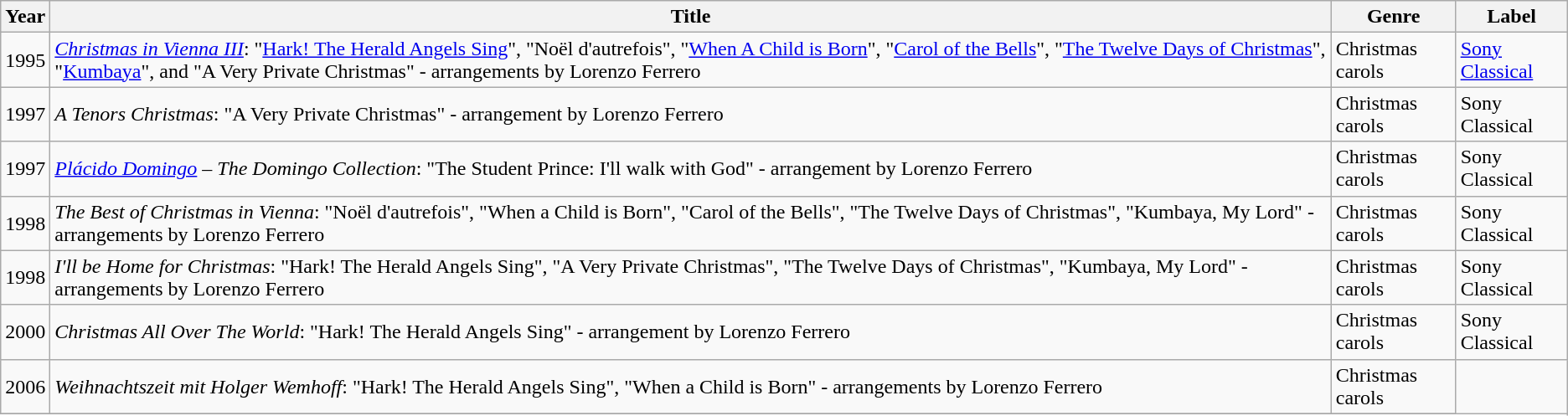<table class="wikitable">
<tr>
<th>Year</th>
<th>Title</th>
<th>Genre</th>
<th>Label</th>
</tr>
<tr>
<td>1995</td>
<td><em><a href='#'>Christmas in Vienna III</a></em>: "<a href='#'>Hark! The Herald Angels Sing</a>", "Noël d'autrefois", "<a href='#'>When A Child is Born</a>", "<a href='#'>Carol of the Bells</a>", "<a href='#'>The Twelve Days of Christmas</a>", "<a href='#'>Kumbaya</a>", and "A Very Private Christmas" - arrangements by Lorenzo Ferrero</td>
<td>Christmas carols</td>
<td><a href='#'>Sony Classical</a></td>
</tr>
<tr>
<td>1997</td>
<td><em>A Tenors Christmas</em>: "A Very Private Christmas" - arrangement by Lorenzo Ferrero</td>
<td>Christmas carols</td>
<td>Sony Classical</td>
</tr>
<tr>
<td>1997</td>
<td><em><a href='#'>Plácido Domingo</a> – The Domingo Collection</em>: "The Student Prince: I'll walk with God" - arrangement by Lorenzo Ferrero</td>
<td>Christmas carols</td>
<td>Sony Classical</td>
</tr>
<tr>
<td>1998</td>
<td><em>The Best of Christmas in Vienna</em>: "Noël d'autrefois", "When a Child is Born", "Carol of the Bells", "The Twelve Days of Christmas", "Kumbaya, My Lord" - arrangements by Lorenzo Ferrero</td>
<td>Christmas carols</td>
<td>Sony Classical</td>
</tr>
<tr>
<td>1998</td>
<td><em>I'll be Home for Christmas</em>: "Hark! The Herald Angels Sing", "A Very Private Christmas", "The Twelve Days of Christmas", "Kumbaya, My Lord" - arrangements by Lorenzo Ferrero</td>
<td>Christmas carols</td>
<td>Sony Classical</td>
</tr>
<tr>
<td>2000</td>
<td><em>Christmas All Over The World</em>: "Hark! The Herald Angels Sing" - arrangement by Lorenzo Ferrero</td>
<td>Christmas carols</td>
<td>Sony Classical</td>
</tr>
<tr>
<td>2006</td>
<td><em>Weihnachtszeit mit Holger Wemhoff</em>: "Hark! The Herald Angels Sing", "When a Child is Born" - arrangements by Lorenzo Ferrero</td>
<td>Christmas carols</td>
</tr>
<tr>
</tr>
</table>
